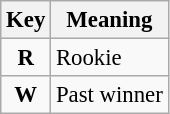<table class="wikitable" style="font-size: 95%;">
<tr>
<th>Key</th>
<th>Meaning</th>
</tr>
<tr>
<td align="center"><strong><span>R</span></strong></td>
<td>Rookie</td>
</tr>
<tr>
<td align="center"><strong><span>W</span></strong></td>
<td>Past winner</td>
</tr>
</table>
